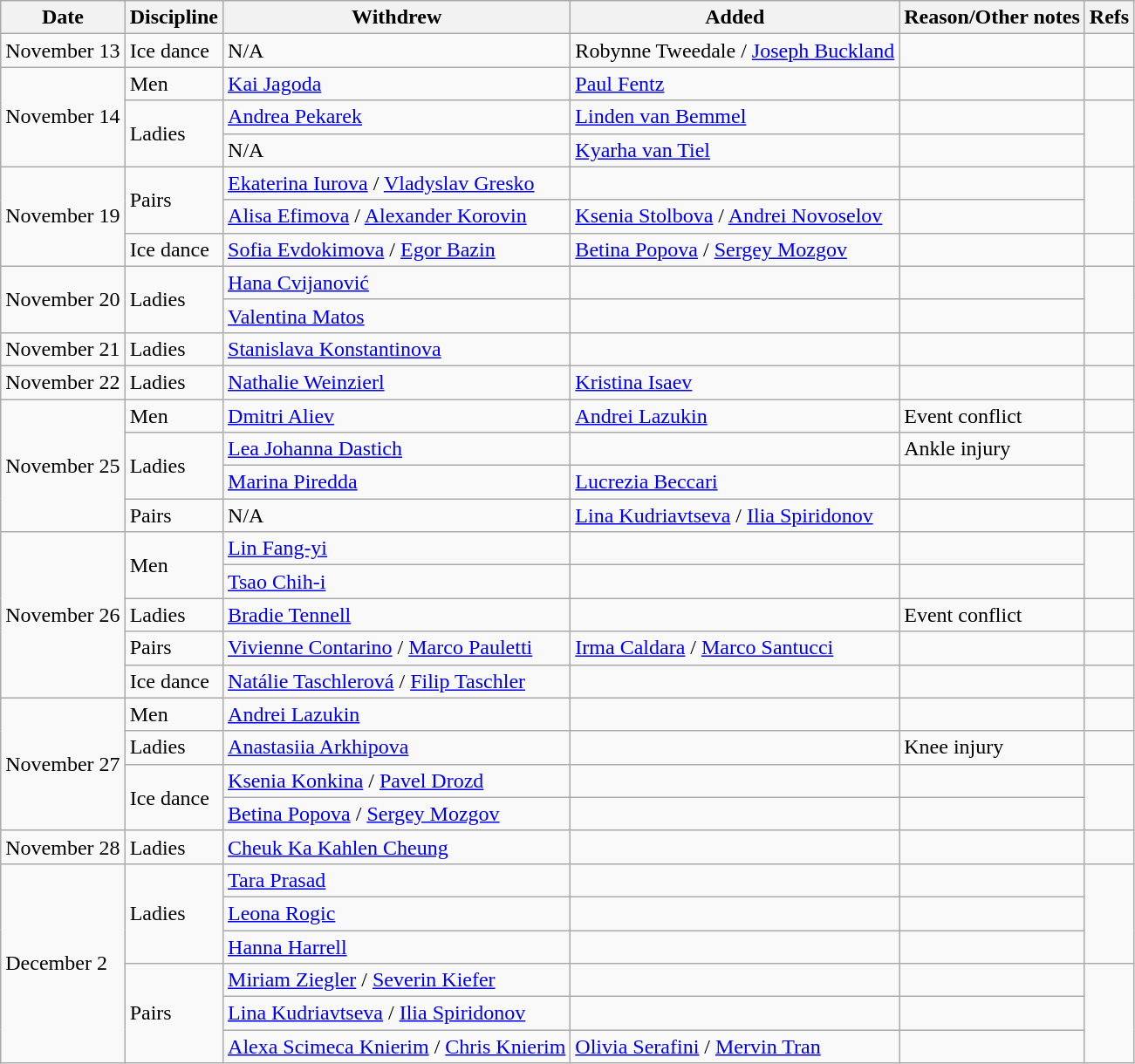<table class="wikitable sortable">
<tr>
<th>Date</th>
<th>Discipline</th>
<th>Withdrew</th>
<th>Added</th>
<th>Reason/Other notes</th>
<th>Refs</th>
</tr>
<tr>
<td>November 13</td>
<td>Ice dance</td>
<td>N/A</td>
<td> Robynne Tweedale / <a href='#'>Joseph Buckland</a></td>
<td></td>
<td></td>
</tr>
<tr>
<td rowspan=3>November 14</td>
<td>Men</td>
<td> <a href='#'>Kai Jagoda</a></td>
<td> <a href='#'>Paul Fentz</a></td>
<td></td>
<td></td>
</tr>
<tr>
<td rowspan=2>Ladies</td>
<td> <a href='#'>Andrea Pekarek</a></td>
<td> <a href='#'>Linden van Bemmel</a></td>
<td></td>
<td rowspan=2></td>
</tr>
<tr>
<td>N/A</td>
<td> <a href='#'>Kyarha van Tiel</a></td>
<td></td>
</tr>
<tr>
<td rowspan=3>November 19</td>
<td rowspan=2>Pairs</td>
<td> <a href='#'>Ekaterina Iurova</a> / <a href='#'>Vladyslav Gresko</a></td>
<td></td>
<td></td>
<td rowspan=2></td>
</tr>
<tr>
<td> <a href='#'>Alisa Efimova</a> / <a href='#'>Alexander Korovin</a></td>
<td> <a href='#'>Ksenia Stolbova</a> / <a href='#'>Andrei Novoselov</a></td>
<td></td>
</tr>
<tr>
<td>Ice dance</td>
<td> <a href='#'>Sofia Evdokimova</a> / <a href='#'>Egor Bazin</a></td>
<td> <a href='#'>Betina Popova</a> / <a href='#'>Sergey Mozgov</a></td>
<td></td>
<td></td>
</tr>
<tr>
<td rowspan=2>November 20</td>
<td rowspan=2>Ladies</td>
<td> <a href='#'>Hana Cvijanović</a></td>
<td></td>
<td></td>
<td rowspan=2></td>
</tr>
<tr>
<td> <a href='#'>Valentina Matos</a></td>
<td></td>
<td></td>
</tr>
<tr>
<td>November 21</td>
<td>Ladies</td>
<td> <a href='#'>Stanislava Konstantinova</a></td>
<td></td>
<td></td>
<td></td>
</tr>
<tr>
<td>November 22</td>
<td>Ladies</td>
<td> <a href='#'>Nathalie Weinzierl</a></td>
<td> <a href='#'>Kristina Isaev</a></td>
<td></td>
<td></td>
</tr>
<tr>
<td rowspan=4>November 25</td>
<td>Men</td>
<td> <a href='#'>Dmitri Aliev</a></td>
<td> <a href='#'>Andrei Lazukin</a></td>
<td>Event conflict</td>
<td></td>
</tr>
<tr>
<td rowspan=2>Ladies</td>
<td> <a href='#'>Lea Johanna Dastich</a></td>
<td></td>
<td>Ankle injury</td>
<td rowspan=2></td>
</tr>
<tr>
<td> <a href='#'>Marina Piredda</a></td>
<td> <a href='#'>Lucrezia Beccari</a></td>
<td></td>
</tr>
<tr>
<td>Pairs</td>
<td>N/A</td>
<td> <a href='#'>Lina Kudriavtseva</a> / <a href='#'>Ilia Spiridonov</a></td>
<td></td>
<td></td>
</tr>
<tr>
<td rowspan=5>November 26</td>
<td rowspan=2>Men</td>
<td> <a href='#'>Lin Fang-yi</a></td>
<td></td>
<td></td>
<td rowspan=2></td>
</tr>
<tr>
<td> <a href='#'>Tsao Chih-i</a></td>
<td></td>
<td></td>
</tr>
<tr>
<td>Ladies</td>
<td> <a href='#'>Bradie Tennell</a></td>
<td></td>
<td>Event conflict</td>
<td></td>
</tr>
<tr>
<td>Pairs</td>
<td> <a href='#'>Vivienne Contarino</a> / <a href='#'>Marco Pauletti</a></td>
<td> <a href='#'>Irma Caldara</a> / <a href='#'>Marco Santucci</a></td>
<td></td>
<td></td>
</tr>
<tr>
<td>Ice dance</td>
<td> <a href='#'>Natálie Taschlerová</a> / <a href='#'>Filip Taschler</a></td>
<td></td>
<td></td>
<td></td>
</tr>
<tr>
<td rowspan=4>November 27</td>
<td>Men</td>
<td> <a href='#'>Andrei Lazukin</a></td>
<td></td>
<td></td>
<td></td>
</tr>
<tr>
<td>Ladies</td>
<td> <a href='#'>Anastasiia Arkhipova</a></td>
<td></td>
<td>Knee injury</td>
<td></td>
</tr>
<tr>
<td rowspan=2>Ice dance</td>
<td> <a href='#'>Ksenia Konkina</a> / <a href='#'>Pavel Drozd</a></td>
<td></td>
<td></td>
<td rowspan=2></td>
</tr>
<tr>
<td> <a href='#'>Betina Popova</a> / <a href='#'>Sergey Mozgov</a></td>
<td></td>
<td></td>
</tr>
<tr>
<td>November 28</td>
<td>Ladies</td>
<td> <a href='#'>Cheuk Ka Kahlen Cheung</a></td>
<td></td>
<td></td>
<td></td>
</tr>
<tr>
<td rowspan=6>December 2</td>
<td rowspan=3>Ladies</td>
<td> <a href='#'>Tara Prasad</a></td>
<td></td>
<td></td>
<td rowspan=3></td>
</tr>
<tr>
<td> <a href='#'>Leona Rogic</a></td>
<td></td>
<td></td>
</tr>
<tr>
<td> <a href='#'>Hanna Harrell</a></td>
<td></td>
<td></td>
</tr>
<tr>
<td rowspan=3>Pairs</td>
<td> <a href='#'>Miriam Ziegler</a> / <a href='#'>Severin Kiefer</a></td>
<td></td>
<td></td>
<td rowspan=3></td>
</tr>
<tr>
<td> <a href='#'>Lina Kudriavtseva</a> / <a href='#'>Ilia Spiridonov</a></td>
<td></td>
<td></td>
</tr>
<tr>
<td> <a href='#'>Alexa Scimeca Knierim</a> / <a href='#'>Chris Knierim</a></td>
<td> <a href='#'>Olivia Serafini</a> / <a href='#'>Mervin Tran</a></td>
<td></td>
</tr>
</table>
